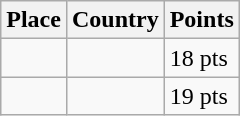<table class=wikitable>
<tr>
<th>Place</th>
<th>Country</th>
<th>Points</th>
</tr>
<tr>
<td align=center></td>
<td></td>
<td>18 pts</td>
</tr>
<tr>
<td align=center></td>
<td></td>
<td>19 pts</td>
</tr>
</table>
